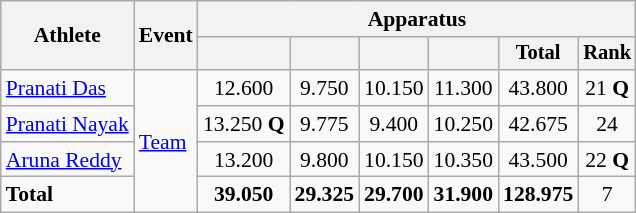<table class=wikitable style=font-size:90%;text-align:center;>
<tr>
<th rowspan=2>Athlete</th>
<th rowspan=2>Event</th>
<th colspan =6>Apparatus</th>
</tr>
<tr style="font-size:95%">
<th></th>
<th></th>
<th></th>
<th></th>
<th>Total</th>
<th>Rank</th>
</tr>
<tr>
<td align=left><a href='#'>Pranati Das</a></td>
<td align=left rowspan="4"><a href='#'>Team</a></td>
<td>12.600</td>
<td>9.750</td>
<td>10.150</td>
<td>11.300</td>
<td>43.800</td>
<td>21  <strong>Q</strong></td>
</tr>
<tr>
<td align=left><a href='#'>Pranati Nayak</a></td>
<td>13.250  <strong>Q</strong></td>
<td>9.775</td>
<td>9.400</td>
<td>10.250</td>
<td>42.675</td>
<td>24</td>
</tr>
<tr>
<td align=left><a href='#'>Aruna Reddy</a></td>
<td>13.200</td>
<td>9.800</td>
<td>10.150</td>
<td>10.350</td>
<td>43.500</td>
<td>22 <strong>Q</strong></td>
</tr>
<tr>
<td align=left><strong>Total</strong></td>
<td><strong>39.050</strong></td>
<td><strong>29.325</strong></td>
<td><strong>29.700</strong></td>
<td><strong>31.900</strong></td>
<td><strong>128.975</strong></td>
<td>7</td>
</tr>
</table>
